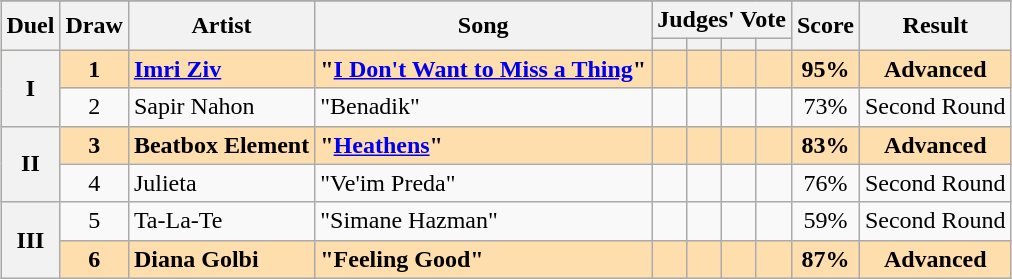<table class="sortable wikitable" style="margin: 1em auto 1em auto; text-align:center;">
<tr>
</tr>
<tr>
<th rowspan="2" class="unsortable">Duel</th>
<th rowspan="2">Draw</th>
<th rowspan="2">Artist</th>
<th rowspan="2">Song</th>
<th colspan="4" class="unsortable">Judges' Vote</th>
<th rowspan="2">Score</th>
<th rowspan="2">Result</th>
</tr>
<tr>
<th class="unsortable"></th>
<th class="unsortable"></th>
<th class="unsortable"></th>
<th class="unsortable"></th>
</tr>
<tr style="font-weight:bold; background:#FFDEAD;">
<th rowspan="2">I</th>
<td>1</td>
<td align="left"><a href='#'>Imri Ziv</a></td>
<td align="left">"<a href='#'>I Don't Want to Miss a Thing</a>"</td>
<td></td>
<td></td>
<td></td>
<td></td>
<td>95%</td>
<td>Advanced</td>
</tr>
<tr>
<td>2</td>
<td align="left">Sapir Nahon</td>
<td align="left">"Benadik"</td>
<td></td>
<td></td>
<td></td>
<td></td>
<td>73%</td>
<td>Second Round</td>
</tr>
<tr style="font-weight:bold; background:#FFDEAD;">
<th rowspan="2">II</th>
<td>3</td>
<td align="left">Beatbox Element</td>
<td align="left">"<a href='#'>Heathens</a>"</td>
<td></td>
<td></td>
<td></td>
<td></td>
<td>83%</td>
<td>Advanced</td>
</tr>
<tr>
<td>4</td>
<td align="left">Julieta</td>
<td align="left">"Ve'im Preda"</td>
<td></td>
<td></td>
<td></td>
<td></td>
<td>76%</td>
<td>Second Round</td>
</tr>
<tr>
<th rowspan="2">III</th>
<td>5</td>
<td align="left">Ta-La-Te</td>
<td align="left">"Simane Hazman"</td>
<td></td>
<td></td>
<td></td>
<td></td>
<td>59%</td>
<td>Second Round</td>
</tr>
<tr style="font-weight:bold; background:#FFDEAD;">
<td>6</td>
<td align="left">Diana Golbi</td>
<td align="left">"Feeling Good"</td>
<td></td>
<td></td>
<td></td>
<td></td>
<td>87%</td>
<td>Advanced</td>
</tr>
</table>
